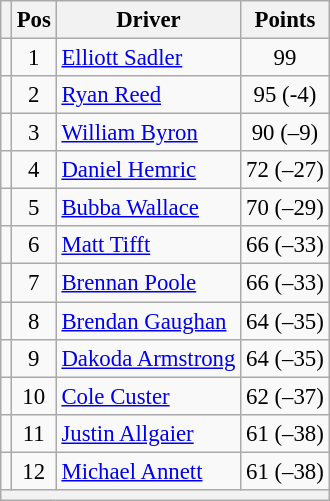<table class="wikitable" style="font-size: 95%;">
<tr>
<th></th>
<th>Pos</th>
<th>Driver</th>
<th>Points</th>
</tr>
<tr>
<td align="left"></td>
<td style="text-align:center;">1</td>
<td><a href='#'>Elliott Sadler</a></td>
<td style="text-align:center;">99</td>
</tr>
<tr>
<td align="left"></td>
<td style="text-align:center;">2</td>
<td><a href='#'>Ryan Reed</a></td>
<td style="text-align:center;">95 (-4)</td>
</tr>
<tr>
<td align="left"></td>
<td style="text-align:center;">3</td>
<td><a href='#'>William Byron</a></td>
<td style="text-align:center;">90 (–9)</td>
</tr>
<tr>
<td align="left"></td>
<td style="text-align:center;">4</td>
<td><a href='#'>Daniel Hemric</a></td>
<td style="text-align:center;">72 (–27)</td>
</tr>
<tr>
<td align="left"></td>
<td style="text-align:center;">5</td>
<td><a href='#'>Bubba Wallace</a></td>
<td style="text-align:center;">70 (–29)</td>
</tr>
<tr>
<td align="left"></td>
<td style="text-align:center;">6</td>
<td><a href='#'>Matt Tifft</a></td>
<td style="text-align:center;">66 (–33)</td>
</tr>
<tr>
<td align="left"></td>
<td style="text-align:center;">7</td>
<td><a href='#'>Brennan Poole</a></td>
<td style="text-align:center;">66 (–33)</td>
</tr>
<tr>
<td align="left"></td>
<td style="text-align:center;">8</td>
<td><a href='#'>Brendan Gaughan</a></td>
<td style="text-align:center;">64 (–35)</td>
</tr>
<tr>
<td align="left"></td>
<td style="text-align:center;">9</td>
<td><a href='#'>Dakoda Armstrong</a></td>
<td style="text-align:center;">64 (–35)</td>
</tr>
<tr>
<td align="left"></td>
<td style="text-align:center;">10</td>
<td><a href='#'>Cole Custer</a></td>
<td style="text-align:center;">62 (–37)</td>
</tr>
<tr>
<td align="left"></td>
<td style="text-align:center;">11</td>
<td><a href='#'>Justin Allgaier</a></td>
<td style="text-align:center;">61 (–38)</td>
</tr>
<tr>
<td align="left"></td>
<td style="text-align:center;">12</td>
<td><a href='#'>Michael Annett</a></td>
<td style="text-align:center;">61 (–38)</td>
</tr>
<tr class="sortbottom">
<th colspan="9"></th>
</tr>
</table>
